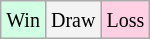<table class="wikitable">
<tr>
<td style="background-color: #d0ffe3;"><small>Win</small></td>
<td style="background-color: #f3f3f3;"><small>Draw</small></td>
<td style="background-color: #ffd0e3;"><small>Loss</small></td>
</tr>
</table>
